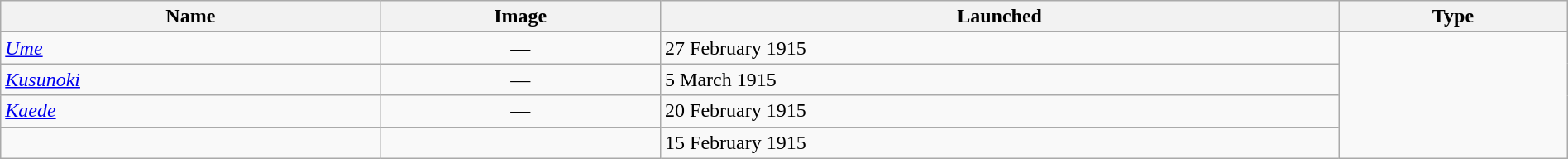<table class="wikitable" width="100%">
<tr>
<th>Name</th>
<th>Image</th>
<th>Launched</th>
<th>Type</th>
</tr>
<tr>
<td><em><a href='#'>Ume</a></em></td>
<td align=center>—</td>
<td>27 February 1915</td>
<td rowspan=4></td>
</tr>
<tr>
<td><em><a href='#'>Kusunoki</a></em></td>
<td align=center>—</td>
<td>5 March 1915</td>
</tr>
<tr>
<td><em><a href='#'>Kaede</a></em></td>
<td align=center>—</td>
<td>20 February 1915</td>
</tr>
<tr>
<td></td>
<td align=center></td>
<td>15 February 1915</td>
</tr>
</table>
